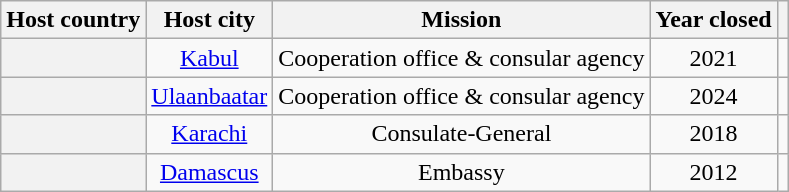<table class="wikitable plainrowheaders" style="text-align:center;">
<tr>
<th scope="col">Host country</th>
<th scope="col">Host city</th>
<th scope="col">Mission</th>
<th scope="col">Year closed</th>
<th scope="col"></th>
</tr>
<tr>
<th scope="row"></th>
<td><a href='#'>Kabul</a></td>
<td>Cooperation office & consular agency</td>
<td>2021</td>
<td></td>
</tr>
<tr>
<th scope="row"></th>
<td><a href='#'>Ulaanbaatar</a></td>
<td>Cooperation office & consular agency</td>
<td>2024</td>
<td></td>
</tr>
<tr>
<th scope="row"></th>
<td><a href='#'>Karachi</a></td>
<td>Consulate-General</td>
<td>2018</td>
<td></td>
</tr>
<tr>
<th scope="row"></th>
<td><a href='#'>Damascus</a></td>
<td>Embassy</td>
<td>2012</td>
<td></td>
</tr>
</table>
